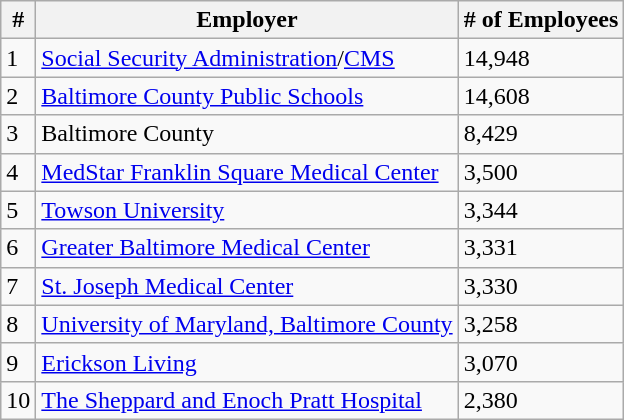<table class="wikitable">
<tr>
<th>#</th>
<th>Employer</th>
<th># of Employees</th>
</tr>
<tr>
<td>1</td>
<td><a href='#'>Social Security Administration</a>/<a href='#'>CMS</a></td>
<td>14,948</td>
</tr>
<tr>
<td>2</td>
<td><a href='#'>Baltimore County Public Schools</a></td>
<td>14,608</td>
</tr>
<tr>
<td>3</td>
<td>Baltimore County</td>
<td>8,429</td>
</tr>
<tr>
<td>4</td>
<td><a href='#'>MedStar Franklin Square Medical Center</a></td>
<td>3,500</td>
</tr>
<tr>
<td>5</td>
<td><a href='#'>Towson University</a></td>
<td>3,344</td>
</tr>
<tr>
<td>6</td>
<td><a href='#'>Greater Baltimore Medical Center</a></td>
<td>3,331</td>
</tr>
<tr>
<td>7</td>
<td><a href='#'>St. Joseph Medical Center</a></td>
<td>3,330</td>
</tr>
<tr>
<td>8</td>
<td><a href='#'>University of Maryland, Baltimore County</a></td>
<td>3,258</td>
</tr>
<tr>
<td>9</td>
<td><a href='#'>Erickson Living</a></td>
<td>3,070</td>
</tr>
<tr>
<td>10</td>
<td><a href='#'>The Sheppard and Enoch Pratt Hospital</a></td>
<td>2,380</td>
</tr>
</table>
